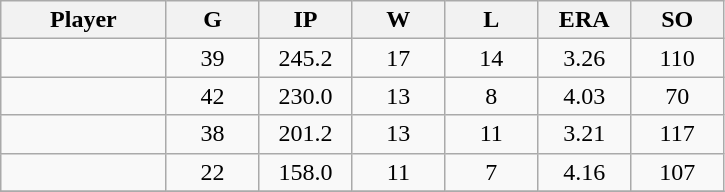<table class="wikitable sortable">
<tr>
<th bgcolor="#DDDDFF" width="16%">Player</th>
<th bgcolor="#DDDDFF" width="9%">G</th>
<th bgcolor="#DDDDFF" width="9%">IP</th>
<th bgcolor="#DDDDFF" width="9%">W</th>
<th bgcolor="#DDDDFF" width="9%">L</th>
<th bgcolor="#DDDDFF" width="9%">ERA</th>
<th bgcolor="#DDDDFF" width="9%">SO</th>
</tr>
<tr align="center">
<td></td>
<td>39</td>
<td>245.2</td>
<td>17</td>
<td>14</td>
<td>3.26</td>
<td>110</td>
</tr>
<tr align="center">
<td></td>
<td>42</td>
<td>230.0</td>
<td>13</td>
<td>8</td>
<td>4.03</td>
<td>70</td>
</tr>
<tr align="center">
<td></td>
<td>38</td>
<td>201.2</td>
<td>13</td>
<td>11</td>
<td>3.21</td>
<td>117</td>
</tr>
<tr align="center">
<td></td>
<td>22</td>
<td>158.0</td>
<td>11</td>
<td>7</td>
<td>4.16</td>
<td>107</td>
</tr>
<tr align="center">
</tr>
</table>
